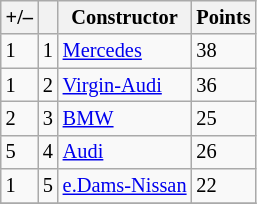<table class="wikitable" style="font-size: 85%">
<tr>
<th scope="col">+/–</th>
<th scope="col"></th>
<th scope="col">Constructor</th>
<th scope="col">Points</th>
</tr>
<tr>
<td align="left"> 1</td>
<td align="center">1</td>
<td> <a href='#'>Mercedes</a></td>
<td align="left">38</td>
</tr>
<tr>
<td align="left"> 1</td>
<td align="center">2</td>
<td> <a href='#'>Virgin-Audi</a></td>
<td align="left">36</td>
</tr>
<tr>
<td align="left"> 2</td>
<td align="center">3</td>
<td> <a href='#'>BMW</a></td>
<td align="left">25</td>
</tr>
<tr>
<td align="left"> 5</td>
<td align="center">4</td>
<td> <a href='#'>Audi</a></td>
<td align="left">26</td>
</tr>
<tr>
<td align="left"> 1</td>
<td align="center">5</td>
<td> <a href='#'>e.Dams-Nissan</a></td>
<td align="left">22</td>
</tr>
<tr>
</tr>
</table>
